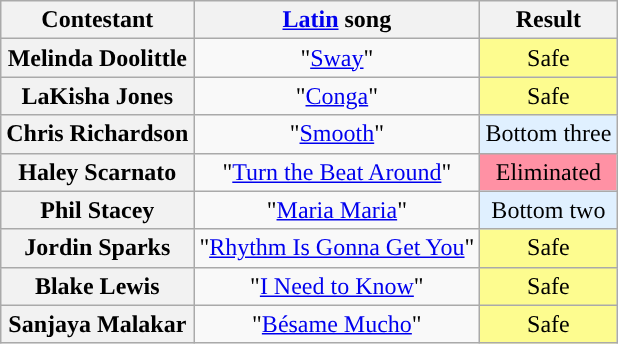<table class="wikitable unsortable" style="text-align:center;">
<tr>
<th scope="col">Contestant</th>
<th scope="col"><a href='#'>Latin</a> song</th>
<th scope="col">Result</th>
</tr>
<tr>
<th scope="row">Melinda Doolittle</th>
<td>"<a href='#'>Sway</a>"</td>
<td style="background:#FDFC8F">Safe</td>
</tr>
<tr>
<th scope="row">LaKisha Jones</th>
<td>"<a href='#'>Conga</a>"</td>
<td style="background:#FDFC8F">Safe</td>
</tr>
<tr>
<th scope="row">Chris Richardson</th>
<td>"<a href='#'>Smooth</a>"</td>
<td bgcolor="E0F0FF">Bottom three</td>
</tr>
<tr>
<th scope="row">Haley Scarnato</th>
<td>"<a href='#'>Turn the Beat Around</a>"</td>
<td bgcolor="FF91A4">Eliminated</td>
</tr>
<tr>
<th scope="row">Phil Stacey</th>
<td>"<a href='#'>Maria Maria</a>"</td>
<td bgcolor="E0F0FF">Bottom two</td>
</tr>
<tr>
<th scope="row">Jordin Sparks</th>
<td>"<a href='#'>Rhythm Is Gonna Get You</a>"</td>
<td style="background:#FDFC8F">Safe</td>
</tr>
<tr>
<th scope="row">Blake Lewis</th>
<td>"<a href='#'>I Need to Know</a>"</td>
<td style="background:#FDFC8F">Safe</td>
</tr>
<tr>
<th scope="row">Sanjaya Malakar</th>
<td>"<a href='#'>Bésame Mucho</a>"</td>
<td style="background:#FDFC8F">Safe</td>
</tr>
</table>
